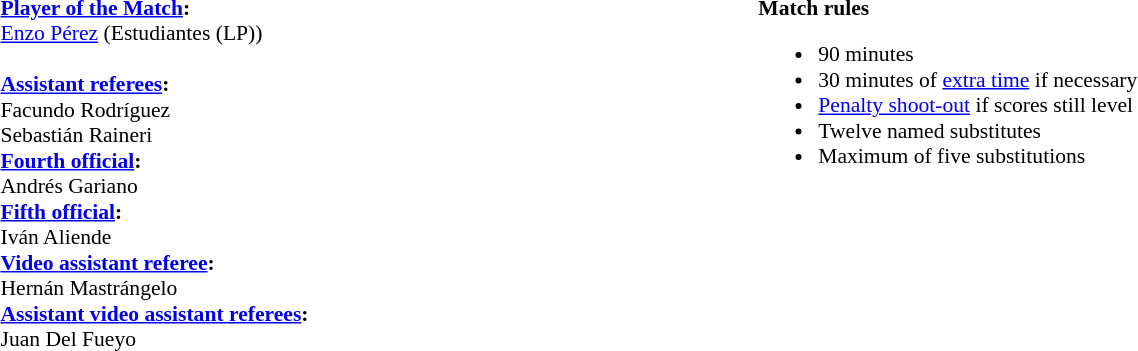<table width=100% style="font-size: 90%">
<tr>
<td><br><strong><a href='#'>Player of the Match</a>:</strong>
<br><a href='#'>Enzo Pérez</a> (Estudiantes (LP))
<br>
<br><strong><a href='#'>Assistant referees</a>:</strong>
<br>Facundo Rodríguez
<br>Sebastián Raineri
<br><strong><a href='#'>Fourth official</a>:</strong>
<br>Andrés Gariano
<br><strong><a href='#'>Fifth official</a>:</strong>
<br>Iván Aliende
<br><strong><a href='#'>Video assistant referee</a>:</strong>
<br>Hernán Mastrángelo
<br><strong><a href='#'>Assistant video assistant referees</a>:</strong>
<br>Juan Del Fueyo</td>
<td style="width:60%; vertical-align:top"><br><strong>Match rules</strong><ul><li>90 minutes</li><li>30 minutes of <a href='#'>extra time</a> if necessary</li><li><a href='#'>Penalty shoot-out</a> if scores still level</li><li>Twelve named substitutes</li><li>Maximum of five substitutions</li></ul></td>
</tr>
</table>
